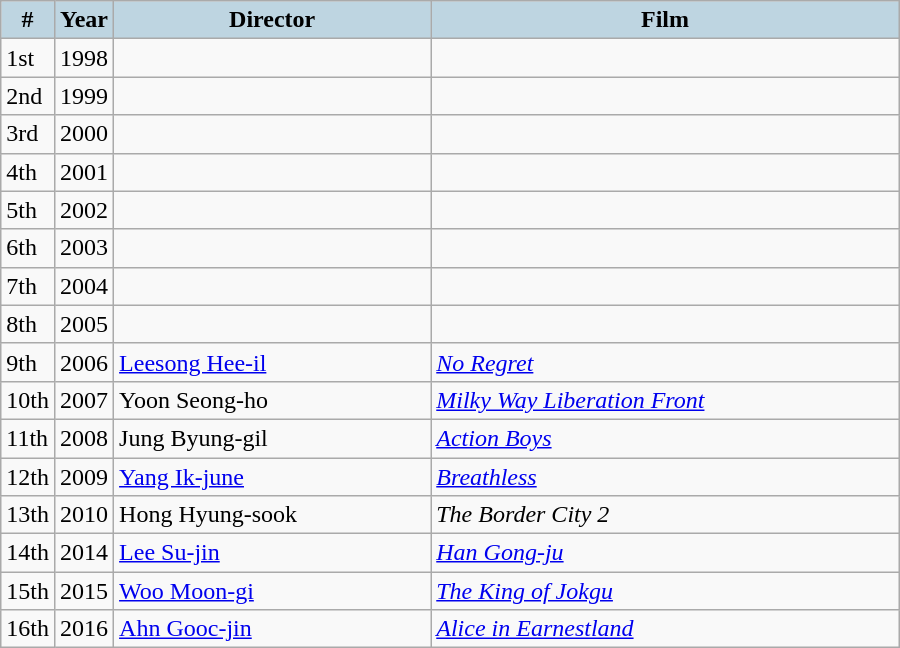<table class="wikitable" style="width:600px">
<tr>
<th style="background:#BED5E1; width:10px">#</th>
<th style="background:#BED5E1; width:10px">Year</th>
<th style="background:#BED5E1;">Director</th>
<th style="background:#BED5E1;">Film</th>
</tr>
<tr>
<td>1st</td>
<td>1998</td>
<td></td>
<td></td>
</tr>
<tr>
<td>2nd</td>
<td>1999</td>
<td></td>
<td></td>
</tr>
<tr>
<td>3rd</td>
<td>2000</td>
<td></td>
<td></td>
</tr>
<tr>
<td>4th</td>
<td>2001</td>
<td></td>
<td></td>
</tr>
<tr>
<td>5th</td>
<td>2002</td>
<td></td>
<td></td>
</tr>
<tr>
<td>6th</td>
<td>2003</td>
<td></td>
<td></td>
</tr>
<tr>
<td>7th</td>
<td>2004</td>
<td></td>
<td></td>
</tr>
<tr>
<td>8th</td>
<td>2005</td>
<td></td>
<td></td>
</tr>
<tr>
<td>9th</td>
<td>2006</td>
<td><a href='#'>Leesong Hee-il</a></td>
<td><em><a href='#'>No Regret</a></em></td>
</tr>
<tr>
<td>10th</td>
<td>2007</td>
<td>Yoon Seong-ho</td>
<td><em><a href='#'>Milky Way Liberation Front</a></em></td>
</tr>
<tr>
<td>11th</td>
<td>2008</td>
<td>Jung Byung-gil</td>
<td><em><a href='#'>Action Boys</a></em></td>
</tr>
<tr>
<td>12th</td>
<td>2009</td>
<td><a href='#'>Yang Ik-june</a></td>
<td><em><a href='#'>Breathless</a></em></td>
</tr>
<tr>
<td>13th</td>
<td>2010</td>
<td>Hong Hyung-sook</td>
<td><em>The Border City 2</em></td>
</tr>
<tr>
<td>14th</td>
<td>2014</td>
<td><a href='#'>Lee Su-jin</a></td>
<td><em><a href='#'>Han Gong-ju</a></em></td>
</tr>
<tr>
<td>15th</td>
<td>2015</td>
<td><a href='#'>Woo Moon-gi</a></td>
<td><em><a href='#'>The King of Jokgu</a></em></td>
</tr>
<tr>
<td>16th</td>
<td>2016</td>
<td><a href='#'>Ahn Gooc-jin</a></td>
<td><em><a href='#'>Alice in Earnestland</a></em></td>
</tr>
</table>
